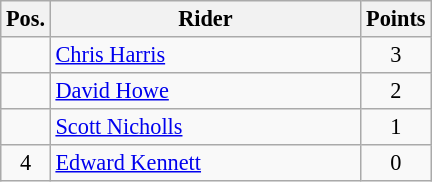<table class=wikitable style="font-size:93%;">
<tr>
<th width=25px>Pos.</th>
<th width=200px>Rider</th>
<th width=40px>Points</th>
</tr>
<tr align=center>
<td></td>
<td align=left><a href='#'>Chris Harris</a></td>
<td>3</td>
</tr>
<tr align=center>
<td></td>
<td align=left><a href='#'>David Howe</a></td>
<td>2</td>
</tr>
<tr align=center>
<td></td>
<td align=left><a href='#'>Scott Nicholls</a></td>
<td>1</td>
</tr>
<tr align=center>
<td>4</td>
<td align=left><a href='#'>Edward Kennett</a></td>
<td>0</td>
</tr>
</table>
